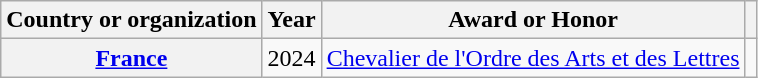<table class="wikitable plainrowheaders sortable">
<tr>
<th scope="col">Country or organization</th>
<th scope="col">Year</th>
<th scope="col">Award or Honor</th>
<th scope="col" class="unsortable"></th>
</tr>
<tr>
<th scope="row"><a href='#'>France</a></th>
<td>2024</td>
<td><a href='#'>Chevalier de l'Ordre des Arts et des Lettres</a></td>
<td style="text-align:center;"></td>
</tr>
</table>
